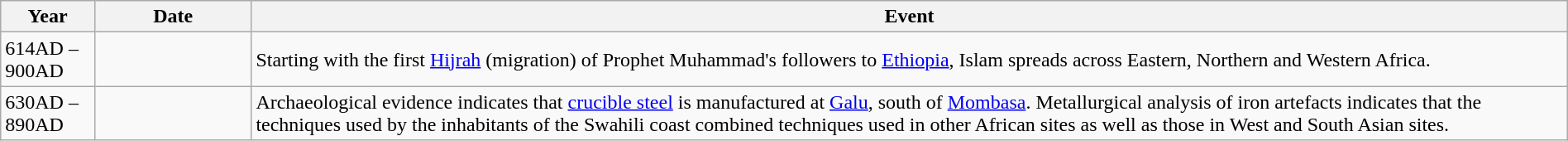<table class="wikitable" width="100%">
<tr>
<th style="width:6%">Year</th>
<th style="width:10%">Date</th>
<th>Event</th>
</tr>
<tr>
<td>614AD – 900AD</td>
<td></td>
<td>Starting with the first <a href='#'>Hijrah</a> (migration) of Prophet Muhammad's followers to <a href='#'>Ethiopia</a>, Islam spreads across Eastern, Northern and Western Africa.</td>
</tr>
<tr>
<td>630AD – 890AD</td>
<td></td>
<td>Archaeological evidence indicates that <a href='#'>crucible steel</a> is manufactured at <a href='#'>Galu</a>, south of <a href='#'>Mombasa</a>. Metallurgical analysis of iron artefacts indicates that the techniques used by the inhabitants of the Swahili coast combined techniques used in other African sites as well as those in West and South Asian sites.</td>
</tr>
</table>
